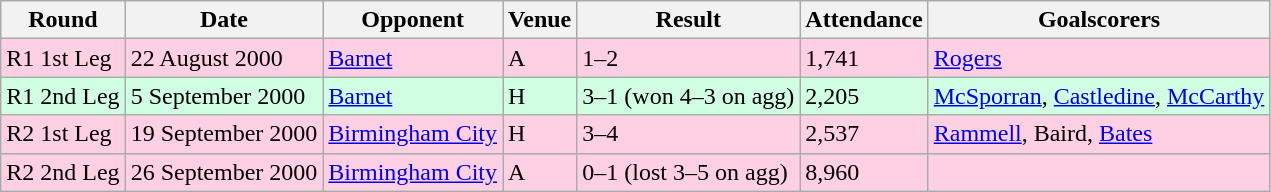<table class="wikitable">
<tr>
<th>Round</th>
<th>Date</th>
<th>Opponent</th>
<th>Venue</th>
<th>Result</th>
<th>Attendance</th>
<th>Goalscorers</th>
</tr>
<tr style="background-color: #ffd0e3;">
<td>R1 1st Leg</td>
<td>22 August 2000</td>
<td><a href='#'>Barnet</a></td>
<td>A</td>
<td>1–2</td>
<td>1,741</td>
<td><a href='#'>Rogers</a></td>
</tr>
<tr style="background-color: #d0ffe3;">
<td>R1 2nd Leg</td>
<td>5 September 2000</td>
<td><a href='#'>Barnet</a></td>
<td>H</td>
<td>3–1 (won 4–3 on agg)</td>
<td>2,205</td>
<td><a href='#'>McSporran</a>, <a href='#'>Castledine</a>, <a href='#'>McCarthy</a></td>
</tr>
<tr style="background-color: #ffd0e3;">
<td>R2 1st Leg</td>
<td>19 September 2000</td>
<td><a href='#'>Birmingham City</a></td>
<td>H</td>
<td>3–4</td>
<td>2,537</td>
<td><a href='#'>Rammell</a>, Baird, <a href='#'>Bates</a></td>
</tr>
<tr style="background-color: #ffd0e3;">
<td>R2 2nd Leg</td>
<td>26 September 2000</td>
<td><a href='#'>Birmingham City</a></td>
<td>A</td>
<td>0–1 (lost 3–5 on agg)</td>
<td>8,960</td>
<td></td>
</tr>
</table>
